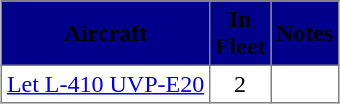<table class="toccolours" border="1" cellpadding="3" style="margin:1em auto; border-collapse:collapse">
<tr bgcolor=darkblue>
<th><span>Aircraft</span></th>
<th style="width:25px;"><span>In Fleet</span></th>
<th><span>Notes</span></th>
</tr>
<tr>
<td><a href='#'>Let L-410 UVP-E20</a></td>
<td align="center">2</td>
<td align="center"></td>
</tr>
</table>
